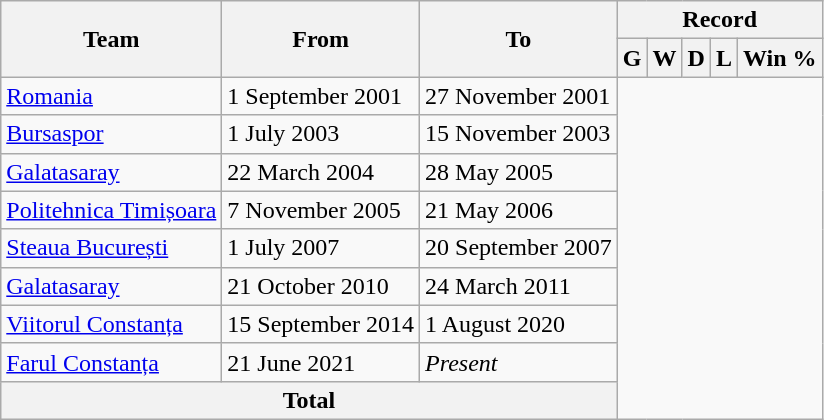<table class="wikitable" style="text-align: center">
<tr>
<th rowspan="2">Team</th>
<th rowspan="2">From</th>
<th rowspan="2">To</th>
<th colspan="5">Record</th>
</tr>
<tr>
<th>G</th>
<th>W</th>
<th>D</th>
<th>L</th>
<th>Win %</th>
</tr>
<tr>
<td align=left> <a href='#'>Romania</a></td>
<td align=left>1 September 2001</td>
<td align=left>27 November 2001<br></td>
</tr>
<tr>
<td align=left> <a href='#'>Bursaspor</a></td>
<td align=left>1 July 2003</td>
<td align=left>15 November 2003<br></td>
</tr>
<tr>
<td align=left> <a href='#'>Galatasaray</a></td>
<td align=left>22 March 2004</td>
<td align=left>28 May 2005<br></td>
</tr>
<tr>
<td align=left> <a href='#'>Politehnica Timișoara</a></td>
<td align=left>7 November 2005</td>
<td align=left>21 May 2006<br></td>
</tr>
<tr>
<td align=left> <a href='#'>Steaua București</a></td>
<td align=left>1 July 2007</td>
<td align=left>20 September 2007<br></td>
</tr>
<tr>
<td align=left> <a href='#'>Galatasaray</a></td>
<td align=left>21 October 2010</td>
<td align=left>24 March 2011<br></td>
</tr>
<tr>
<td align=left> <a href='#'>Viitorul Constanța</a></td>
<td align=left>15 September 2014</td>
<td align=left>1 August 2020<br></td>
</tr>
<tr>
<td align=left> <a href='#'>Farul Constanța</a></td>
<td align=left>21 June 2021</td>
<td align=left><em> Present </em><br></td>
</tr>
<tr>
<th colspan="3" style="text-align:center; vertical-align:middle;">Total<br></th>
</tr>
</table>
